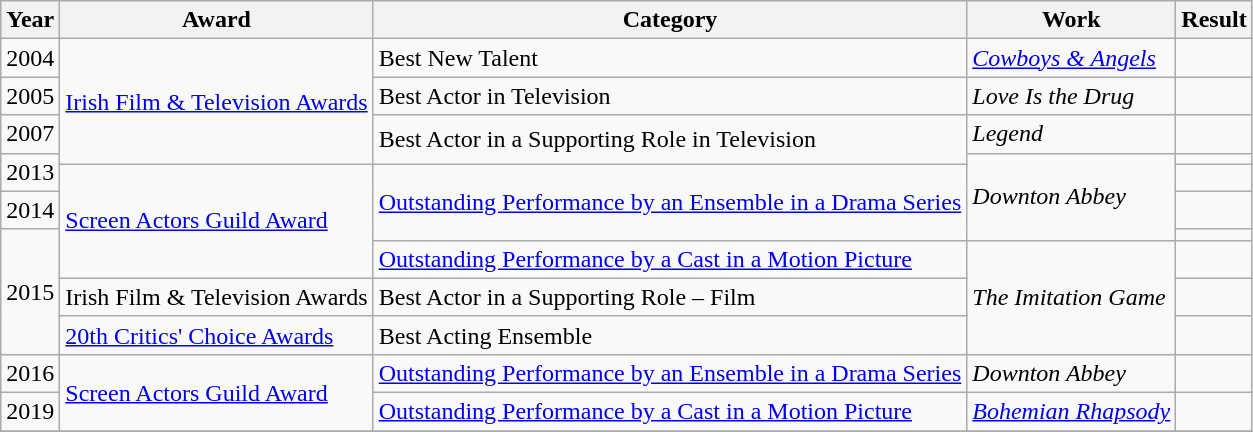<table class="wikitable sortable">
<tr>
<th>Year</th>
<th>Award</th>
<th>Category</th>
<th>Work</th>
<th>Result</th>
</tr>
<tr>
<td>2004</td>
<td rowspan="4"><a href='#'>Irish Film & Television Awards</a></td>
<td>Best New Talent</td>
<td><em><a href='#'>Cowboys & Angels</a></em></td>
<td></td>
</tr>
<tr>
<td>2005</td>
<td>Best Actor in Television</td>
<td><em>Love Is the Drug</em></td>
<td></td>
</tr>
<tr>
<td>2007</td>
<td rowspan="2">Best Actor in a Supporting Role in Television</td>
<td><em>Legend</em></td>
<td></td>
</tr>
<tr>
<td rowspan="2">2013</td>
<td rowspan="4"><em>Downton Abbey</em></td>
<td></td>
</tr>
<tr>
<td rowspan="4"><a href='#'>Screen Actors Guild Award</a></td>
<td rowspan="3"><a href='#'>Outstanding Performance by an Ensemble in a Drama Series</a></td>
<td></td>
</tr>
<tr>
<td>2014</td>
<td></td>
</tr>
<tr>
<td rowspan="4">2015</td>
<td></td>
</tr>
<tr>
<td><a href='#'>Outstanding Performance by a Cast in a Motion Picture</a></td>
<td rowspan="3"><em>The Imitation Game</em></td>
<td></td>
</tr>
<tr>
<td>Irish Film & Television Awards</td>
<td>Best Actor in a Supporting Role – Film</td>
<td></td>
</tr>
<tr>
<td><a href='#'>20th Critics' Choice Awards</a></td>
<td>Best Acting Ensemble</td>
<td></td>
</tr>
<tr>
<td>2016</td>
<td rowspan="2"><a href='#'>Screen Actors Guild Award</a></td>
<td><a href='#'>Outstanding Performance by an Ensemble in a Drama Series</a></td>
<td><em>Downton Abbey</em></td>
<td></td>
</tr>
<tr>
<td>2019</td>
<td><a href='#'>Outstanding Performance by a Cast in a Motion Picture</a></td>
<td><em><a href='#'>Bohemian Rhapsody</a></em></td>
<td></td>
</tr>
<tr>
</tr>
</table>
